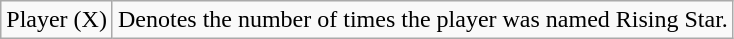<table class="wikitable">
<tr>
<td>Player (X)</td>
<td>Denotes the number of times the player was named Rising Star.</td>
</tr>
</table>
